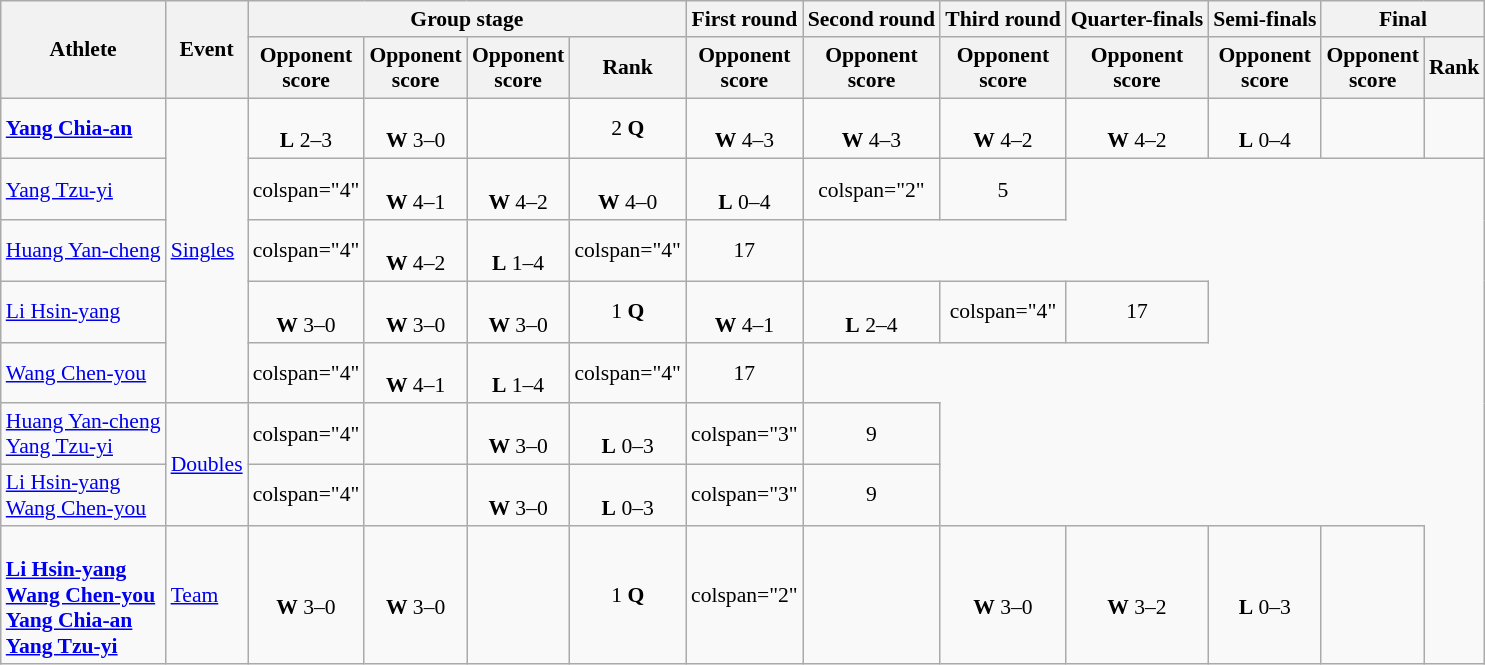<table class="wikitable" style="font-size:90%; text-align:center">
<tr>
<th rowspan="2">Athlete</th>
<th rowspan="2">Event</th>
<th colspan="4">Group stage</th>
<th>First round</th>
<th>Second round</th>
<th>Third round</th>
<th>Quarter-finals</th>
<th>Semi-finals</th>
<th colspan="2">Final</th>
</tr>
<tr>
<th>Opponent<br>score</th>
<th>Opponent<br>score</th>
<th>Opponent<br>score</th>
<th>Rank</th>
<th>Opponent<br>score</th>
<th>Opponent<br>score</th>
<th>Opponent<br>score</th>
<th>Opponent<br>score</th>
<th>Opponent<br>score</th>
<th>Opponent<br>score</th>
<th>Rank</th>
</tr>
<tr>
<td align="left"><strong><a href='#'>Yang Chia-an</a></strong></td>
<td align="left" rowspan="5"><a href='#'>Singles</a></td>
<td><br><strong>L</strong> 2–3</td>
<td><br><strong>W</strong> 3–0</td>
<td></td>
<td>2 <strong>Q</strong></td>
<td><br><strong>W</strong> 4–3</td>
<td><br><strong>W</strong> 4–3</td>
<td><br><strong>W</strong> 4–2</td>
<td><br><strong>W</strong> 4–2</td>
<td><br><strong>L</strong> 0–4</td>
<td></td>
<td></td>
</tr>
<tr>
<td align="left"><a href='#'>Yang Tzu-yi</a></td>
<td>colspan="4" </td>
<td><br><strong>W</strong> 4–1</td>
<td><br><strong>W</strong> 4–2</td>
<td><br><strong>W</strong> 4–0</td>
<td><br><strong>L</strong> 0–4</td>
<td>colspan="2" </td>
<td>5</td>
</tr>
<tr>
<td align="left"><a href='#'>Huang Yan-cheng</a></td>
<td>colspan="4" </td>
<td><br><strong>W</strong> 4–2</td>
<td><br><strong>L</strong> 1–4</td>
<td>colspan="4" </td>
<td>17</td>
</tr>
<tr>
<td align="left"><a href='#'>Li Hsin-yang</a></td>
<td><br><strong>W</strong> 3–0</td>
<td><br><strong>W</strong> 3–0</td>
<td><br><strong>W</strong> 3–0</td>
<td>1 <strong>Q</strong></td>
<td><br><strong>W</strong> 4–1</td>
<td><br><strong>L</strong> 2–4</td>
<td>colspan="4" </td>
<td>17</td>
</tr>
<tr>
<td align="left"><a href='#'>Wang Chen-you</a></td>
<td>colspan="4" </td>
<td><br><strong>W</strong> 4–1</td>
<td><br><strong>L</strong> 1–4</td>
<td>colspan="4" </td>
<td>17</td>
</tr>
<tr>
<td align="left"><a href='#'>Huang Yan-cheng</a><br><a href='#'>Yang Tzu-yi</a></td>
<td align="left" rowspan="2"><a href='#'>Doubles</a></td>
<td>colspan="4" </td>
<td></td>
<td><br><strong>W</strong> 3–0</td>
<td><br><strong>L</strong> 0–3</td>
<td>colspan="3" </td>
<td>9</td>
</tr>
<tr>
<td align="left"><a href='#'>Li Hsin-yang</a><br><a href='#'>Wang Chen-you</a></td>
<td>colspan="4" </td>
<td></td>
<td><br><strong>W</strong> 3–0</td>
<td><br><strong>L</strong> 0–3</td>
<td>colspan="3" </td>
<td>9</td>
</tr>
<tr>
<td align="left"><strong><br><a href='#'>Li Hsin-yang</a><br><a href='#'>Wang Chen-you</a><br><a href='#'>Yang Chia-an</a><br><a href='#'>Yang Tzu-yi</a></strong></td>
<td align="left"><a href='#'>Team</a></td>
<td><br><strong>W</strong> 3–0</td>
<td><br><strong>W</strong> 3–0</td>
<td></td>
<td>1 <strong>Q</strong></td>
<td>colspan="2" </td>
<td></td>
<td><br><strong>W</strong> 3–0</td>
<td><br><strong>W</strong> 3–2</td>
<td><br><strong>L</strong> 0–3</td>
<td></td>
</tr>
</table>
